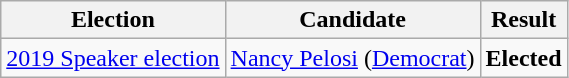<table class="wikitable">
<tr>
<th>Election</th>
<th>Candidate</th>
<th>Result</th>
</tr>
<tr>
<td> <a href='#'>2019 Speaker election</a></td>
<td><a href='#'>Nancy Pelosi</a> (<a href='#'>Democrat</a>)</td>
<td><strong></strong> <strong>Elected</strong></td>
</tr>
</table>
